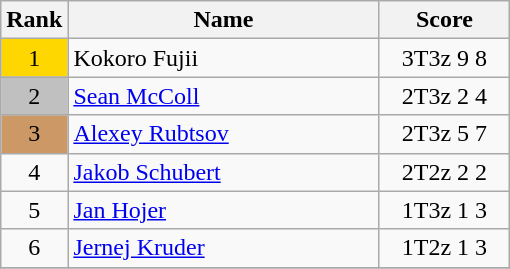<table class="wikitable">
<tr>
<th>Rank</th>
<th width = "200">Name</th>
<th width = "80">Score</th>
</tr>
<tr>
<td align="center" style="background: gold">1</td>
<td> Kokoro Fujii</td>
<td align="center">3T3z 9 8</td>
</tr>
<tr>
<td align="center" style="background: silver">2</td>
<td> <a href='#'>Sean McColl</a></td>
<td align="center">2T3z 2 4</td>
</tr>
<tr>
<td align="center" style="background: #cc9966">3</td>
<td> <a href='#'>Alexey Rubtsov</a></td>
<td align="center">2T3z 5 7</td>
</tr>
<tr>
<td align="center">4</td>
<td> <a href='#'>Jakob Schubert</a></td>
<td align="center">2T2z 2 2</td>
</tr>
<tr>
<td align="center">5</td>
<td> <a href='#'>Jan Hojer</a></td>
<td align="center">1T3z 1 3</td>
</tr>
<tr>
<td align="center">6</td>
<td> <a href='#'>Jernej Kruder</a></td>
<td align="center">1T2z 1 3</td>
</tr>
<tr>
</tr>
</table>
